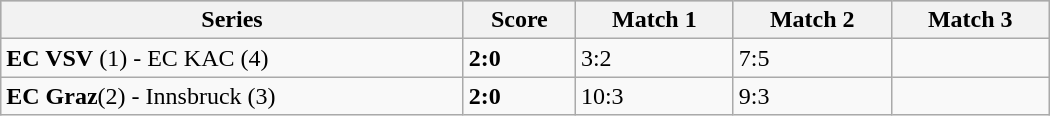<table class="wikitable" width="700px">
<tr style="background-color:#c0c0c0;">
<th>Series</th>
<th>Score</th>
<th>Match 1</th>
<th>Match 2</th>
<th>Match 3</th>
</tr>
<tr>
<td><strong>EC VSV</strong> (1) - EC KAC  (4)</td>
<td><strong>2:0</strong></td>
<td>3:2</td>
<td>7:5</td>
<td></td>
</tr>
<tr>
<td><strong>EC Graz</strong>(2) - Innsbruck (3)</td>
<td><strong>2:0</strong></td>
<td>10:3</td>
<td>9:3</td>
<td></td>
</tr>
</table>
